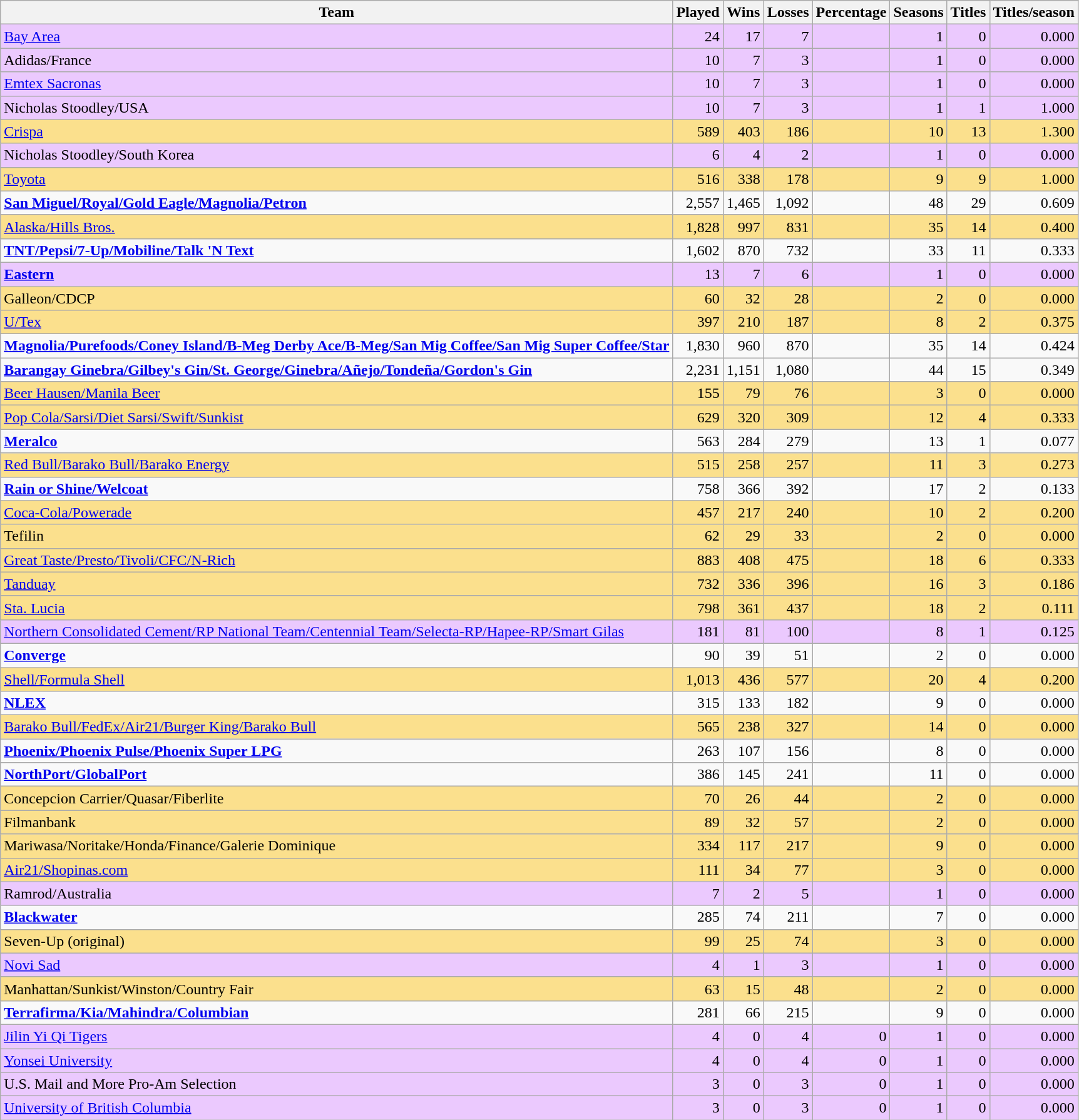<table class="wikitable sortable" style="text-align:right;">
<tr>
<th>Team</th>
<th>Played</th>
<th>Wins</th>
<th>Losses</th>
<th>Percentage</th>
<th>Seasons</th>
<th>Titles</th>
<th>Titles/season</th>
</tr>
<tr style="background:#ebc9fe">
<td align="left"> <a href='#'>Bay Area</a></td>
<td>24</td>
<td>17</td>
<td>7</td>
<td></td>
<td>1</td>
<td>0</td>
<td>0.000</td>
</tr>
<tr style="background:#ebc9fe">
<td align=left> Adidas/France</td>
<td>10</td>
<td>7</td>
<td>3</td>
<td></td>
<td>1</td>
<td>0</td>
<td>0.000</td>
</tr>
<tr style="background:#ebc9fe">
<td align=left> <a href='#'>Emtex Sacronas</a></td>
<td>10</td>
<td>7</td>
<td>3</td>
<td></td>
<td>1</td>
<td>0</td>
<td>0.000</td>
</tr>
<tr style="background:#ebc9fe">
<td align=left> Nicholas Stoodley/USA</td>
<td>10</td>
<td>7</td>
<td>3</td>
<td></td>
<td>1</td>
<td>1</td>
<td>1.000</td>
</tr>
<tr style="background:#fbe08d">
<td align="left"><a href='#'>Crispa</a></td>
<td>589</td>
<td>403</td>
<td>186</td>
<td></td>
<td>10</td>
<td>13</td>
<td>1.300</td>
</tr>
<tr style="background:#ebc9fe">
<td align=left> Nicholas Stoodley/South Korea</td>
<td>6</td>
<td>4</td>
<td>2</td>
<td></td>
<td>1</td>
<td>0</td>
<td>0.000</td>
</tr>
<tr style="background:#fbe08d">
<td align="left"><a href='#'>Toyota</a></td>
<td>516</td>
<td>338</td>
<td>178</td>
<td></td>
<td>9</td>
<td>9</td>
<td>1.000</td>
</tr>
<tr>
<td align="left"><a href='#'><strong>San Miguel/Royal/Gold Eagle/Magnolia/Petron</strong></a></td>
<td>2,557</td>
<td>1,465</td>
<td>1,092</td>
<td></td>
<td>48</td>
<td>29</td>
<td>0.609</td>
</tr>
<tr style="background:#fbe08d">
<td align="left"><a href='#'>Alaska/Hills Bros.</a></td>
<td>1,828</td>
<td>997</td>
<td>831</td>
<td></td>
<td>35</td>
<td>14</td>
<td>0.400</td>
</tr>
<tr>
<td align="left"><a href='#'><strong>TNT/Pepsi/7-Up/Mobiline/Talk 'N Text</strong></a></td>
<td>1,602</td>
<td>870</td>
<td>732</td>
<td></td>
<td>33</td>
<td>11</td>
<td>0.333</td>
</tr>
<tr style="background:#ebc9fe">
<td align="left"> <a href='#'><strong>Eastern</strong></a></td>
<td>13</td>
<td>7</td>
<td>6</td>
<td></td>
<td>1</td>
<td>0</td>
<td>0.000</td>
</tr>
<tr style="background:#fbe08d">
<td align="left">Galleon/CDCP</td>
<td>60</td>
<td>32</td>
<td>28</td>
<td></td>
<td>2</td>
<td>0</td>
<td>0.000</td>
</tr>
<tr style="background:#fbe08d">
<td align="left"><a href='#'>U/Tex</a></td>
<td>397</td>
<td>210</td>
<td>187</td>
<td></td>
<td>8</td>
<td>2</td>
<td>0.375</td>
</tr>
<tr>
<td align="left"><a href='#'><strong>Magnolia/Purefoods/Coney Island/B-Meg Derby Ace/B-Meg/San Mig Coffee/San Mig Super Coffee/Star</strong></a></td>
<td>1,830</td>
<td>960</td>
<td>870</td>
<td></td>
<td>35</td>
<td>14</td>
<td>0.424</td>
</tr>
<tr>
<td align="left"><a href='#'><strong>Barangay Ginebra/Gilbey's Gin/St. George/Ginebra/Añejo/Tondeña/Gordon's Gin</strong></a></td>
<td>2,231</td>
<td>1,151</td>
<td>1,080</td>
<td></td>
<td>44</td>
<td>15</td>
<td>0.349</td>
</tr>
<tr style="background:#fbe08d">
<td align="left"><a href='#'>Beer Hausen/Manila Beer</a></td>
<td>155</td>
<td>79</td>
<td>76</td>
<td></td>
<td>3</td>
<td>0</td>
<td>0.000</td>
</tr>
<tr style="background:#fbe08d">
<td align="left"><a href='#'>Pop Cola/Sarsi/Diet Sarsi/Swift/Sunkist</a></td>
<td>629</td>
<td>320</td>
<td>309</td>
<td></td>
<td>12</td>
<td>4</td>
<td>0.333</td>
</tr>
<tr>
<td align="left"><a href='#'><strong>Meralco</strong></a></td>
<td>563</td>
<td>284</td>
<td>279</td>
<td></td>
<td>13</td>
<td>1</td>
<td>0.077</td>
</tr>
<tr style="background:#fbe08d">
<td align="left"><a href='#'>Red Bull/Barako Bull/Barako Energy</a></td>
<td>515</td>
<td>258</td>
<td>257</td>
<td></td>
<td>11</td>
<td>3</td>
<td>0.273</td>
</tr>
<tr>
<td align="left"><a href='#'><strong>Rain or Shine/Welcoat</strong></a></td>
<td>758</td>
<td>366</td>
<td>392</td>
<td></td>
<td>17</td>
<td>2</td>
<td>0.133</td>
</tr>
<tr style="background:#fbe08d">
<td align="left"><a href='#'>Coca-Cola/Powerade</a></td>
<td>457</td>
<td>217</td>
<td>240</td>
<td></td>
<td>10</td>
<td>2</td>
<td>0.200</td>
</tr>
<tr style="background:#fbe08d">
<td align="left">Tefilin</td>
<td>62</td>
<td>29</td>
<td>33</td>
<td></td>
<td>2</td>
<td>0</td>
<td>0.000</td>
</tr>
<tr style="background:#fbe08d">
<td align="left"><a href='#'>Great Taste/Presto/Tivoli/CFC/N-Rich</a></td>
<td>883</td>
<td>408</td>
<td>475</td>
<td></td>
<td>18</td>
<td>6</td>
<td>0.333</td>
</tr>
<tr style="background:#fbe08d">
<td align="left"><a href='#'>Tanduay</a></td>
<td>732</td>
<td>336</td>
<td>396</td>
<td></td>
<td>16</td>
<td>3</td>
<td>0.186</td>
</tr>
<tr style="background:#fbe08d">
<td align="left"><a href='#'>Sta. Lucia</a></td>
<td>798</td>
<td>361</td>
<td>437</td>
<td></td>
<td>18</td>
<td>2</td>
<td>0.111</td>
</tr>
<tr style="background:#ebc9fe">
<td align=left> <a href='#'>Northern Consolidated Cement/RP National Team/Centennial Team/Selecta-RP/Hapee-RP/Smart Gilas</a></td>
<td>181</td>
<td>81</td>
<td>100</td>
<td></td>
<td>8</td>
<td>1</td>
<td>0.125</td>
</tr>
<tr>
<td align="left"><a href='#'><strong>Converge</strong></a></td>
<td>90</td>
<td>39</td>
<td>51</td>
<td></td>
<td>2</td>
<td>0</td>
<td>0.000</td>
</tr>
<tr style="background:#fbe08d">
<td align="left"><a href='#'>Shell/Formula Shell</a></td>
<td>1,013</td>
<td>436</td>
<td>577</td>
<td></td>
<td>20</td>
<td>4</td>
<td>0.200</td>
</tr>
<tr>
<td align="left"><a href='#'><strong>NLEX</strong></a></td>
<td>315</td>
<td>133</td>
<td>182</td>
<td></td>
<td>9</td>
<td>0</td>
<td>0.000</td>
</tr>
<tr style="background:#fbe08d">
<td align="left"><a href='#'>Barako Bull/FedEx/Air21/Burger King/Barako Bull</a></td>
<td>565</td>
<td>238</td>
<td>327</td>
<td></td>
<td>14</td>
<td>0</td>
<td>0.000</td>
</tr>
<tr>
<td align="left"><a href='#'><strong>Phoenix/Phoenix Pulse/Phoenix Super LPG</strong></a></td>
<td>263</td>
<td>107</td>
<td>156</td>
<td></td>
<td>8</td>
<td>0</td>
<td>0.000</td>
</tr>
<tr>
<td align="left"><a href='#'><strong>NorthPort/GlobalPort</strong></a></td>
<td>386</td>
<td>145</td>
<td>241</td>
<td></td>
<td>11</td>
<td>0</td>
<td>0.000</td>
</tr>
<tr style="background:#fbe08d">
<td align="left">Concepcion Carrier/Quasar/Fiberlite</td>
<td>70</td>
<td>26</td>
<td>44</td>
<td></td>
<td>2</td>
<td>0</td>
<td>0.000</td>
</tr>
<tr style="background:#fbe08d">
<td align="left">Filmanbank</td>
<td>89</td>
<td>32</td>
<td>57</td>
<td></td>
<td>2</td>
<td>0</td>
<td>0.000</td>
</tr>
<tr style="background:#fbe08d">
<td align="left">Mariwasa/Noritake/Honda/Finance/Galerie Dominique</td>
<td>334</td>
<td>117</td>
<td>217</td>
<td></td>
<td>9</td>
<td>0</td>
<td>0.000</td>
</tr>
<tr style="background:#fbe08d">
<td align="left"><a href='#'>Air21/Shopinas.com</a></td>
<td>111</td>
<td>34</td>
<td>77</td>
<td></td>
<td>3</td>
<td>0</td>
<td>0.000</td>
</tr>
<tr style="background:#ebc9fe">
<td align=left> Ramrod/Australia</td>
<td>7</td>
<td>2</td>
<td>5</td>
<td></td>
<td>1</td>
<td>0</td>
<td>0.000</td>
</tr>
<tr>
<td align="left"><a href='#'><strong>Blackwater</strong></a></td>
<td>285</td>
<td>74</td>
<td>211</td>
<td></td>
<td>7</td>
<td>0</td>
<td>0.000</td>
</tr>
<tr style="background:#fbe08d">
<td align="left">Seven-Up (original)</td>
<td>99</td>
<td>25</td>
<td>74</td>
<td></td>
<td>3</td>
<td>0</td>
<td>0.000</td>
</tr>
<tr style="background:#ebc9fe">
<td align=left> <a href='#'>Novi Sad</a></td>
<td>4</td>
<td>1</td>
<td>3</td>
<td></td>
<td>1</td>
<td>0</td>
<td>0.000</td>
</tr>
<tr style="background:#fbe08d">
<td align="left">Manhattan/Sunkist/Winston/Country Fair</td>
<td>63</td>
<td>15</td>
<td>48</td>
<td></td>
<td>2</td>
<td>0</td>
<td>0.000</td>
</tr>
<tr>
<td align="left"><a href='#'><strong>Terrafirma/Kia/Mahindra/Columbian</strong></a></td>
<td>281</td>
<td>66</td>
<td>215</td>
<td></td>
<td>9</td>
<td>0</td>
<td>0.000</td>
</tr>
<tr style="background:#ebc9fe">
<td align=left> <a href='#'>Jilin Yi Qi Tigers</a></td>
<td>4</td>
<td>0</td>
<td>4</td>
<td>0</td>
<td>1</td>
<td>0</td>
<td>0.000</td>
</tr>
<tr style="background:#ebc9fe">
<td align=left> <a href='#'>Yonsei University</a></td>
<td>4</td>
<td>0</td>
<td>4</td>
<td>0</td>
<td>1</td>
<td>0</td>
<td>0.000</td>
</tr>
<tr style="background:#ebc9fe">
<td align=left> U.S. Mail and More Pro-Am Selection</td>
<td>3</td>
<td>0</td>
<td>3</td>
<td>0</td>
<td>1</td>
<td>0</td>
<td>0.000</td>
</tr>
<tr style="background:#ebc9fe">
<td align=left> <a href='#'>University of British Columbia</a></td>
<td>3</td>
<td>0</td>
<td>3</td>
<td>0</td>
<td>1</td>
<td>0</td>
<td>0.000</td>
</tr>
</table>
